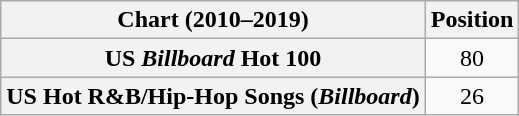<table class="wikitable plainrowheaders" style="text-align:center">
<tr>
<th scope="col">Chart (2010–2019)</th>
<th scope="col">Position</th>
</tr>
<tr>
<th scope="row">US <em>Billboard</em> Hot 100</th>
<td>80</td>
</tr>
<tr>
<th scope="row">US Hot R&B/Hip-Hop Songs (<em>Billboard</em>)</th>
<td>26</td>
</tr>
</table>
